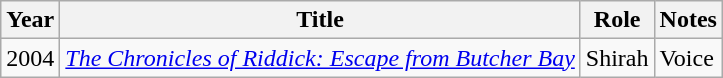<table class="wikitable">
<tr>
<th>Year</th>
<th>Title</th>
<th>Role</th>
<th>Notes</th>
</tr>
<tr>
<td>2004</td>
<td><em><a href='#'>The Chronicles of Riddick: Escape from Butcher Bay</a></em></td>
<td>Shirah</td>
<td>Voice</td>
</tr>
</table>
